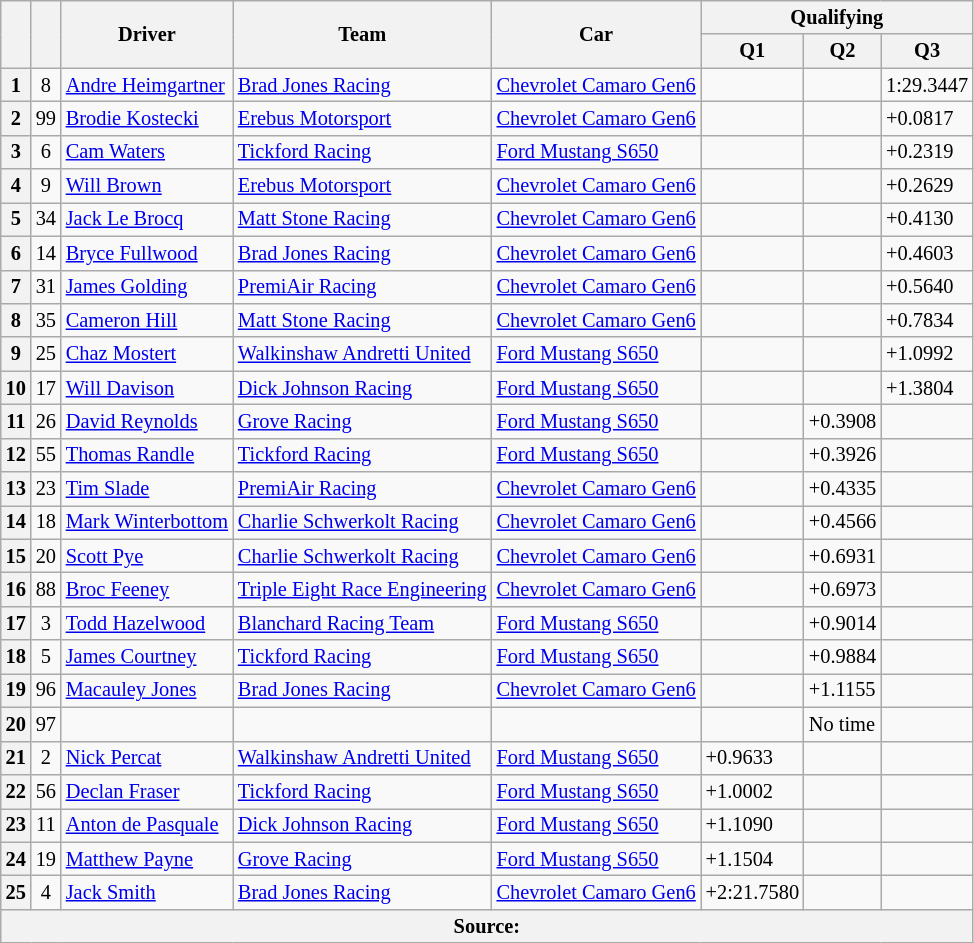<table class="wikitable" style="font-size: 85%">
<tr>
<th rowspan=2></th>
<th rowspan=2></th>
<th rowspan=2>Driver</th>
<th rowspan=2>Team</th>
<th rowspan=2>Car</th>
<th colspan=3>Qualifying</th>
</tr>
<tr>
<th>Q1</th>
<th>Q2</th>
<th>Q3</th>
</tr>
<tr>
<th>1</th>
<td align="center">8</td>
<td> <a href='#'>Andre Heimgartner</a></td>
<td><a href='#'>Brad Jones Racing</a></td>
<td><a href='#'>Chevrolet Camaro Gen6</a></td>
<td></td>
<td></td>
<td>1:29.3447</td>
</tr>
<tr>
<th>2</th>
<td align="center">99</td>
<td> <a href='#'>Brodie Kostecki</a></td>
<td><a href='#'>Erebus Motorsport</a></td>
<td><a href='#'>Chevrolet Camaro Gen6</a></td>
<td></td>
<td></td>
<td>+0.0817</td>
</tr>
<tr>
<th>3</th>
<td align="center">6</td>
<td> <a href='#'>Cam Waters</a></td>
<td><a href='#'>Tickford Racing</a></td>
<td><a href='#'>Ford Mustang S650</a></td>
<td></td>
<td></td>
<td>+0.2319</td>
</tr>
<tr>
<th>4</th>
<td align="center">9</td>
<td> <a href='#'>Will Brown</a></td>
<td><a href='#'>Erebus Motorsport</a></td>
<td><a href='#'>Chevrolet Camaro Gen6</a></td>
<td></td>
<td></td>
<td>+0.2629</td>
</tr>
<tr>
<th>5</th>
<td align="center">34</td>
<td> <a href='#'>Jack Le Brocq</a></td>
<td><a href='#'>Matt Stone Racing</a></td>
<td><a href='#'>Chevrolet Camaro Gen6</a></td>
<td></td>
<td></td>
<td>+0.4130</td>
</tr>
<tr>
<th>6</th>
<td align="center">14</td>
<td> <a href='#'>Bryce Fullwood</a></td>
<td><a href='#'>Brad Jones Racing</a></td>
<td><a href='#'>Chevrolet Camaro Gen6</a></td>
<td></td>
<td></td>
<td>+0.4603</td>
</tr>
<tr>
<th>7</th>
<td align="center">31</td>
<td> <a href='#'>James Golding</a></td>
<td><a href='#'>PremiAir Racing</a></td>
<td><a href='#'>Chevrolet Camaro Gen6</a></td>
<td></td>
<td></td>
<td>+0.5640</td>
</tr>
<tr>
<th>8</th>
<td align="center">35</td>
<td> <a href='#'>Cameron Hill</a></td>
<td><a href='#'>Matt Stone Racing</a></td>
<td><a href='#'>Chevrolet Camaro Gen6</a></td>
<td></td>
<td></td>
<td>+0.7834</td>
</tr>
<tr>
<th>9</th>
<td align="center">25</td>
<td> <a href='#'>Chaz Mostert</a></td>
<td><a href='#'>Walkinshaw Andretti United</a></td>
<td><a href='#'>Ford Mustang S650</a></td>
<td></td>
<td></td>
<td>+1.0992</td>
</tr>
<tr>
<th>10</th>
<td align="center">17</td>
<td> <a href='#'>Will Davison</a></td>
<td><a href='#'>Dick Johnson Racing</a></td>
<td><a href='#'>Ford Mustang S650</a></td>
<td></td>
<td></td>
<td>+1.3804</td>
</tr>
<tr>
<th>11</th>
<td align="center">26</td>
<td> <a href='#'>David Reynolds</a></td>
<td><a href='#'>Grove Racing</a></td>
<td><a href='#'>Ford Mustang S650</a></td>
<td></td>
<td>+0.3908</td>
<td></td>
</tr>
<tr>
<th>12</th>
<td align="center">55</td>
<td> <a href='#'>Thomas Randle</a></td>
<td><a href='#'>Tickford Racing</a></td>
<td><a href='#'>Ford Mustang S650</a></td>
<td></td>
<td>+0.3926</td>
<td></td>
</tr>
<tr>
<th>13</th>
<td align="center">23</td>
<td> <a href='#'>Tim Slade</a></td>
<td><a href='#'>PremiAir Racing</a></td>
<td><a href='#'>Chevrolet Camaro Gen6</a></td>
<td></td>
<td>+0.4335</td>
<td></td>
</tr>
<tr>
<th>14</th>
<td align="center">18</td>
<td> <a href='#'>Mark Winterbottom</a></td>
<td><a href='#'>Charlie Schwerkolt Racing</a></td>
<td><a href='#'>Chevrolet Camaro Gen6</a></td>
<td></td>
<td>+0.4566</td>
<td></td>
</tr>
<tr>
<th>15</th>
<td align="center">20</td>
<td> <a href='#'>Scott Pye</a></td>
<td><a href='#'>Charlie Schwerkolt Racing</a></td>
<td><a href='#'>Chevrolet Camaro Gen6</a></td>
<td></td>
<td>+0.6931</td>
<td></td>
</tr>
<tr>
<th>16</th>
<td align="center">88</td>
<td> <a href='#'>Broc Feeney</a></td>
<td><a href='#'>Triple Eight Race Engineering</a></td>
<td><a href='#'>Chevrolet Camaro Gen6</a></td>
<td></td>
<td>+0.6973</td>
<td></td>
</tr>
<tr>
<th>17</th>
<td align="center">3</td>
<td> <a href='#'>Todd Hazelwood</a></td>
<td><a href='#'>Blanchard Racing Team</a></td>
<td><a href='#'>Ford Mustang S650</a></td>
<td></td>
<td>+0.9014</td>
<td></td>
</tr>
<tr>
<th>18</th>
<td align="center">5</td>
<td> <a href='#'>James Courtney</a></td>
<td><a href='#'>Tickford Racing</a></td>
<td><a href='#'>Ford Mustang S650</a></td>
<td></td>
<td>+0.9884</td>
<td></td>
</tr>
<tr>
<th>19</th>
<td align="center">96</td>
<td> <a href='#'>Macauley Jones</a></td>
<td><a href='#'>Brad Jones Racing</a></td>
<td><a href='#'>Chevrolet Camaro Gen6</a></td>
<td></td>
<td>+1.1155</td>
<td></td>
</tr>
<tr>
<th>20</th>
<td align="center">97</td>
<td></td>
<td></td>
<td></td>
<td></td>
<td>No time</td>
<td></td>
</tr>
<tr>
<th>21</th>
<td align="center">2</td>
<td> <a href='#'>Nick Percat</a></td>
<td><a href='#'>Walkinshaw Andretti United</a></td>
<td><a href='#'>Ford Mustang S650</a></td>
<td>+0.9633</td>
<td></td>
<td></td>
</tr>
<tr>
<th>22</th>
<td align="center">56</td>
<td> <a href='#'>Declan Fraser</a></td>
<td><a href='#'>Tickford Racing</a></td>
<td><a href='#'>Ford Mustang S650</a></td>
<td>+1.0002</td>
<td></td>
<td></td>
</tr>
<tr>
<th>23</th>
<td align="center">11</td>
<td> <a href='#'>Anton de Pasquale</a></td>
<td><a href='#'>Dick Johnson Racing</a></td>
<td><a href='#'>Ford Mustang S650</a></td>
<td>+1.1090</td>
<td></td>
<td></td>
</tr>
<tr>
<th>24</th>
<td align="center">19</td>
<td> <a href='#'>Matthew Payne</a></td>
<td><a href='#'>Grove Racing</a></td>
<td><a href='#'>Ford Mustang S650</a></td>
<td>+1.1504</td>
<td></td>
<td></td>
</tr>
<tr>
<th>25</th>
<td align="center">4</td>
<td> <a href='#'>Jack Smith</a></td>
<td><a href='#'>Brad Jones Racing</a></td>
<td><a href='#'>Chevrolet Camaro Gen6</a></td>
<td>+2:21.7580</td>
<td></td>
<td></td>
</tr>
<tr>
<th colspan="8">Source:</th>
</tr>
</table>
